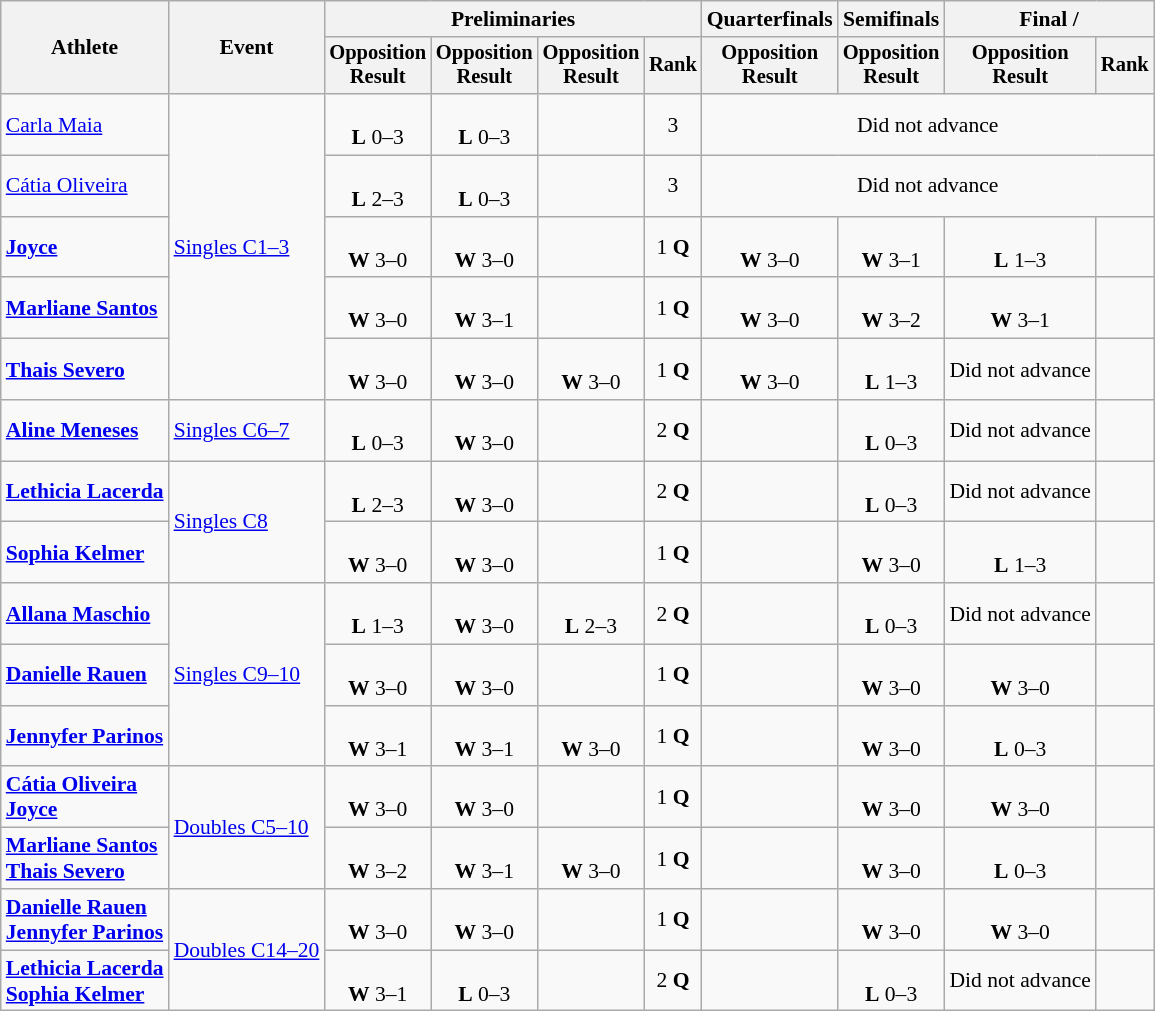<table class=wikitable style="font-size:90%">
<tr>
<th rowspan="2">Athlete</th>
<th rowspan="2">Event</th>
<th colspan="4">Preliminaries</th>
<th>Quarterfinals</th>
<th>Semifinals</th>
<th colspan="2">Final / </th>
</tr>
<tr style="font-size:95%">
<th>Opposition<br>Result</th>
<th>Opposition<br>Result</th>
<th>Opposition<br>Result</th>
<th>Rank</th>
<th>Opposition<br>Result</th>
<th>Opposition<br>Result</th>
<th>Opposition<br>Result</th>
<th>Rank</th>
</tr>
<tr align=center>
<td align=left><a href='#'>Carla Maia</a></td>
<td align=left rowspan=5><a href='#'>Singles C1–3</a></td>
<td><br><strong>L</strong> 0–3</td>
<td><br><strong>L</strong> 0–3</td>
<td></td>
<td>3</td>
<td colspan=4>Did not advance</td>
</tr>
<tr align=center>
<td align=left><a href='#'>Cátia Oliveira</a></td>
<td><br><strong>L</strong> 2–3</td>
<td><br><strong>L</strong> 0–3</td>
<td></td>
<td>3</td>
<td colspan=4>Did not advance</td>
</tr>
<tr align=center>
<td align=left><strong><a href='#'>Joyce </a></strong></td>
<td><br><strong>W</strong> 3–0</td>
<td><br><strong>W</strong> 3–0</td>
<td></td>
<td>1 <strong>Q</strong></td>
<td><br><strong>W</strong> 3–0</td>
<td><br><strong>W</strong> 3–1</td>
<td><br><strong>L</strong> 1–3</td>
<td></td>
</tr>
<tr align=center>
<td align=left><strong><a href='#'>Marliane Santos</a></strong></td>
<td><br><strong>W</strong> 3–0</td>
<td><br><strong>W</strong> 3–1</td>
<td></td>
<td>1 <strong>Q</strong></td>
<td><br><strong>W</strong> 3–0</td>
<td><br><strong>W</strong> 3–2</td>
<td><br><strong>W</strong> 3–1</td>
<td></td>
</tr>
<tr align=center>
<td align=left><strong><a href='#'>Thais Severo</a></strong></td>
<td><br><strong>W</strong> 3–0</td>
<td><br><strong>W</strong> 3–0</td>
<td><br><strong>W</strong> 3–0</td>
<td>1 <strong>Q</strong></td>
<td><br><strong>W</strong> 3–0</td>
<td><br><strong>L</strong> 1–3</td>
<td>Did not advance</td>
<td></td>
</tr>
<tr align=center>
<td align=left><strong><a href='#'>Aline Meneses</a></strong></td>
<td align=left><a href='#'>Singles C6–7</a></td>
<td><br><strong>L</strong> 0–3</td>
<td><br><strong>W</strong> 3–0</td>
<td></td>
<td>2 <strong>Q</strong></td>
<td></td>
<td><br><strong>L</strong> 0–3</td>
<td>Did not advance</td>
<td></td>
</tr>
<tr align=center>
<td align=left><strong><a href='#'>Lethicia Lacerda</a></strong></td>
<td align=left rowspan=2><a href='#'>Singles C8</a></td>
<td><br><strong>L</strong> 2–3</td>
<td><br><strong>W</strong> 3–0</td>
<td></td>
<td>2 <strong>Q</strong></td>
<td></td>
<td><br><strong>L</strong> 0–3</td>
<td>Did not advance</td>
<td></td>
</tr>
<tr align=center>
<td align=left><strong><a href='#'>Sophia Kelmer</a></strong></td>
<td><br><strong>W</strong> 3–0</td>
<td><br><strong>W</strong> 3–0</td>
<td></td>
<td>1 <strong>Q</strong></td>
<td></td>
<td><br><strong>W</strong> 3–0</td>
<td><br><strong>L</strong> 1–3</td>
<td></td>
</tr>
<tr align=center>
<td align=left><strong><a href='#'>Allana Maschio</a></strong></td>
<td align=left rowspan=3><a href='#'>Singles C9–10</a></td>
<td><br><strong>L</strong> 1–3</td>
<td><br><strong>W</strong> 3–0</td>
<td><br><strong>L</strong> 2–3</td>
<td>2 <strong>Q</strong></td>
<td></td>
<td><br><strong>L</strong> 0–3</td>
<td>Did not advance</td>
<td></td>
</tr>
<tr align=center>
<td align=left><strong><a href='#'>Danielle Rauen</a></strong></td>
<td><br><strong>W</strong> 3–0</td>
<td><br><strong>W</strong> 3–0</td>
<td></td>
<td>1 <strong>Q</strong></td>
<td></td>
<td><br><strong>W</strong> 3–0</td>
<td><br><strong>W</strong> 3–0</td>
<td></td>
</tr>
<tr align=center>
<td align=left><strong><a href='#'>Jennyfer Parinos</a></strong></td>
<td><br><strong>W</strong> 3–1</td>
<td><br><strong>W</strong> 3–1</td>
<td><br><strong>W</strong> 3–0</td>
<td>1 <strong>Q</strong></td>
<td></td>
<td><br><strong>W</strong> 3–0</td>
<td><br><strong>L</strong> 0–3</td>
<td></td>
</tr>
<tr align=center>
<td align=left><strong><a href='#'>Cátia Oliveira</a><br><a href='#'>Joyce </a></strong></td>
<td align=left rowspan=2><a href='#'>Doubles C5–10</a></td>
<td><br><strong>W</strong> 3–0</td>
<td><br><strong>W</strong> 3–0</td>
<td></td>
<td>1 <strong>Q</strong></td>
<td></td>
<td><br><strong>W</strong> 3–0</td>
<td><br><strong>W</strong> 3–0</td>
<td></td>
</tr>
<tr align=center>
<td align=left><strong><a href='#'>Marliane Santos</a><br><a href='#'>Thais Severo</a></strong></td>
<td><br><strong>W</strong> 3–2</td>
<td><br><strong>W</strong> 3–1</td>
<td><br><strong>W</strong> 3–0</td>
<td>1 <strong>Q</strong></td>
<td></td>
<td><br><strong>W</strong> 3–0</td>
<td><br><strong>L</strong> 0–3</td>
<td></td>
</tr>
<tr align=center>
<td align=left><strong><a href='#'>Danielle Rauen</a><br><a href='#'>Jennyfer Parinos</a></strong></td>
<td align=left rowspan=2><a href='#'>Doubles C14–20</a></td>
<td><br><strong>W</strong> 3–0</td>
<td><br><strong>W</strong> 3–0</td>
<td></td>
<td>1 <strong>Q</strong></td>
<td></td>
<td><br><strong>W</strong> 3–0</td>
<td><br><strong>W</strong> 3–0</td>
<td></td>
</tr>
<tr align=center>
<td align=left><strong><a href='#'>Lethicia Lacerda</a><br><a href='#'>Sophia Kelmer</a></strong></td>
<td><br><strong>W</strong> 3–1</td>
<td><br><strong>L</strong> 0–3</td>
<td></td>
<td>2 <strong>Q</strong></td>
<td></td>
<td><br><strong>L</strong> 0–3</td>
<td>Did not advance</td>
<td></td>
</tr>
</table>
